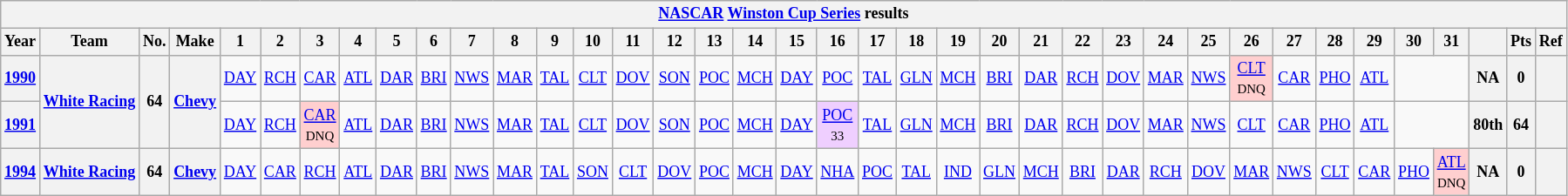<table class="wikitable" style="text-align:center; font-size:75%">
<tr>
<th colspan=45><a href='#'>NASCAR</a> <a href='#'>Winston Cup Series</a> results</th>
</tr>
<tr>
<th>Year</th>
<th>Team</th>
<th>No.</th>
<th>Make</th>
<th>1</th>
<th>2</th>
<th>3</th>
<th>4</th>
<th>5</th>
<th>6</th>
<th>7</th>
<th>8</th>
<th>9</th>
<th>10</th>
<th>11</th>
<th>12</th>
<th>13</th>
<th>14</th>
<th>15</th>
<th>16</th>
<th>17</th>
<th>18</th>
<th>19</th>
<th>20</th>
<th>21</th>
<th>22</th>
<th>23</th>
<th>24</th>
<th>25</th>
<th>26</th>
<th>27</th>
<th>28</th>
<th>29</th>
<th>30</th>
<th>31</th>
<th></th>
<th>Pts</th>
<th>Ref</th>
</tr>
<tr>
<th><a href='#'>1990</a></th>
<th rowspan=2><a href='#'>White Racing</a></th>
<th rowspan=2>64</th>
<th rowspan=2><a href='#'>Chevy</a></th>
<td><a href='#'>DAY</a></td>
<td><a href='#'>RCH</a></td>
<td><a href='#'>CAR</a></td>
<td><a href='#'>ATL</a></td>
<td><a href='#'>DAR</a></td>
<td><a href='#'>BRI</a></td>
<td><a href='#'>NWS</a></td>
<td><a href='#'>MAR</a></td>
<td><a href='#'>TAL</a></td>
<td><a href='#'>CLT</a></td>
<td><a href='#'>DOV</a></td>
<td><a href='#'>SON</a></td>
<td><a href='#'>POC</a></td>
<td><a href='#'>MCH</a></td>
<td><a href='#'>DAY</a></td>
<td><a href='#'>POC</a></td>
<td><a href='#'>TAL</a></td>
<td><a href='#'>GLN</a></td>
<td><a href='#'>MCH</a></td>
<td><a href='#'>BRI</a></td>
<td><a href='#'>DAR</a></td>
<td><a href='#'>RCH</a></td>
<td><a href='#'>DOV</a></td>
<td><a href='#'>MAR</a></td>
<td><a href='#'>NWS</a></td>
<td style="background:#FFCFCF;"><a href='#'>CLT</a><br><small>DNQ</small></td>
<td><a href='#'>CAR</a></td>
<td><a href='#'>PHO</a></td>
<td><a href='#'>ATL</a></td>
<td colspan=2></td>
<th>NA</th>
<th>0</th>
<th></th>
</tr>
<tr>
<th><a href='#'>1991</a></th>
<td><a href='#'>DAY</a></td>
<td><a href='#'>RCH</a></td>
<td style="background:#FFCFCF;"><a href='#'>CAR</a><br><small>DNQ</small></td>
<td><a href='#'>ATL</a></td>
<td><a href='#'>DAR</a></td>
<td><a href='#'>BRI</a></td>
<td><a href='#'>NWS</a></td>
<td><a href='#'>MAR</a></td>
<td><a href='#'>TAL</a></td>
<td><a href='#'>CLT</a></td>
<td><a href='#'>DOV</a></td>
<td><a href='#'>SON</a></td>
<td><a href='#'>POC</a></td>
<td><a href='#'>MCH</a></td>
<td><a href='#'>DAY</a></td>
<td style="background:#EFCFFF;"><a href='#'>POC</a><br><small>33</small></td>
<td><a href='#'>TAL</a></td>
<td><a href='#'>GLN</a></td>
<td><a href='#'>MCH</a></td>
<td><a href='#'>BRI</a></td>
<td><a href='#'>DAR</a></td>
<td><a href='#'>RCH</a></td>
<td><a href='#'>DOV</a></td>
<td><a href='#'>MAR</a></td>
<td><a href='#'>NWS</a></td>
<td><a href='#'>CLT</a></td>
<td><a href='#'>CAR</a></td>
<td><a href='#'>PHO</a></td>
<td><a href='#'>ATL</a></td>
<td colspan=2></td>
<th>80th</th>
<th>64</th>
<th></th>
</tr>
<tr>
<th><a href='#'>1994</a></th>
<th><a href='#'>White Racing</a></th>
<th>64</th>
<th><a href='#'>Chevy</a></th>
<td><a href='#'>DAY</a></td>
<td><a href='#'>CAR</a></td>
<td><a href='#'>RCH</a></td>
<td><a href='#'>ATL</a></td>
<td><a href='#'>DAR</a></td>
<td><a href='#'>BRI</a></td>
<td><a href='#'>NWS</a></td>
<td><a href='#'>MAR</a></td>
<td><a href='#'>TAL</a></td>
<td><a href='#'>SON</a></td>
<td><a href='#'>CLT</a></td>
<td><a href='#'>DOV</a></td>
<td><a href='#'>POC</a></td>
<td><a href='#'>MCH</a></td>
<td><a href='#'>DAY</a></td>
<td><a href='#'>NHA</a></td>
<td><a href='#'>POC</a></td>
<td><a href='#'>TAL</a></td>
<td><a href='#'>IND</a></td>
<td><a href='#'>GLN</a></td>
<td><a href='#'>MCH</a></td>
<td><a href='#'>BRI</a></td>
<td><a href='#'>DAR</a></td>
<td><a href='#'>RCH</a></td>
<td><a href='#'>DOV</a></td>
<td><a href='#'>MAR</a></td>
<td><a href='#'>NWS</a></td>
<td><a href='#'>CLT</a></td>
<td><a href='#'>CAR</a></td>
<td><a href='#'>PHO</a></td>
<td style="background:#FFCFCF;"><a href='#'>ATL</a><br><small>DNQ</small></td>
<th>NA</th>
<th>0</th>
<th></th>
</tr>
</table>
